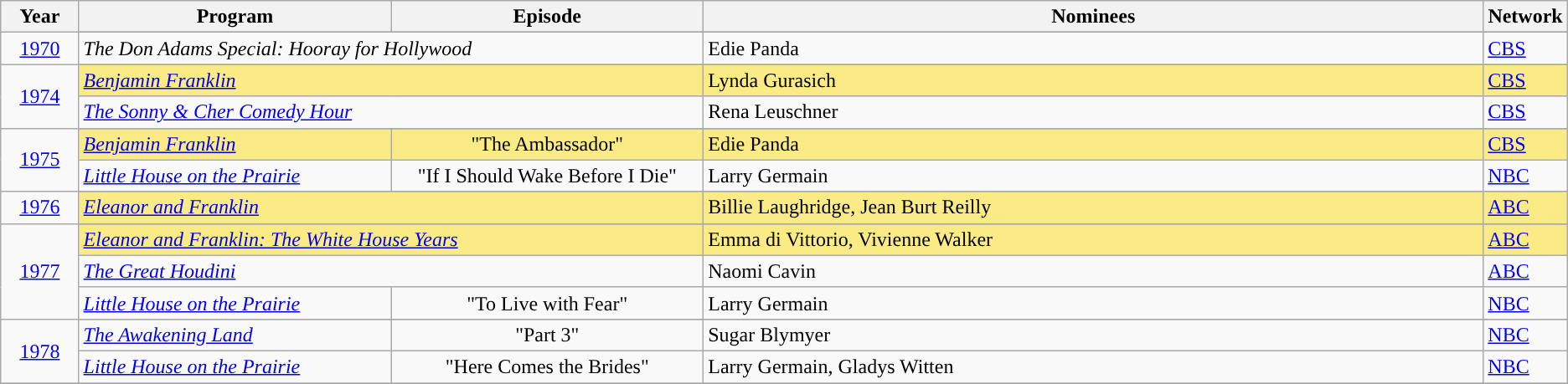<table class="wikitable">
<tr>
<th width="5%">Year</th>
<th width="20%">Program</th>
<th width="20%">Episode</th>
<th width="50%">Nominees</th>
<th width="5%">Network</th>
</tr>
<tr>
<td rowspan="2" style="text-align:center;"><a href='#'>1970</a></td>
</tr>
<tr>
<td colspan=2><em>The Don Adams Special: Hooray for Hollywood</em></td>
<td>Edie Panda</td>
<td><a href='#'>CBS</a></td>
</tr>
<tr>
<td rowspan="3" style="text-align:center;"><a href='#'>1974</a><br></td>
</tr>
<tr style="background:#FAEB86;">
<td colspan=2><em><a href='#'>Benjamin Franklin</a></em></td>
<td>Lynda Gurasich</td>
<td><a href='#'>CBS</a></td>
</tr>
<tr>
<td colspan=2><em><a href='#'>The Sonny & Cher Comedy Hour</a></em></td>
<td>Rena Leuschner</td>
<td><a href='#'>CBS</a></td>
</tr>
<tr>
<td rowspan="3" style="text-align:center;"><a href='#'>1975</a><br></td>
</tr>
<tr style="background:#FAEB86;">
<td><em><a href='#'>Benjamin Franklin</a></em></td>
<td align=center>"The Ambassador"</td>
<td>Edie Panda</td>
<td><a href='#'>CBS</a></td>
</tr>
<tr>
<td><em><a href='#'>Little House on the Prairie</a></em></td>
<td align=center>"If I Should Wake Before I Die"</td>
<td>Larry Germain</td>
<td><a href='#'>NBC</a></td>
</tr>
<tr>
<td rowspan="2" style="text-align:center;"><a href='#'>1976</a></td>
</tr>
<tr style="background:#FAEB86;">
<td colspan=2><em><a href='#'>Eleanor and Franklin</a></em></td>
<td>Billie Laughridge, Jean Burt Reilly</td>
<td><a href='#'>ABC</a></td>
</tr>
<tr>
<td rowspan="4" style="text-align:center;"><a href='#'>1977</a><br></td>
</tr>
<tr style="background:#FAEB86;">
<td colspan=2><em><a href='#'>Eleanor and Franklin: The White House Years</a></em></td>
<td>Emma di Vittorio, Vivienne Walker</td>
<td><a href='#'>ABC</a></td>
</tr>
<tr>
<td colspan=2><em><a href='#'>The Great Houdini</a></em></td>
<td>Naomi Cavin</td>
<td><a href='#'>ABC</a></td>
</tr>
<tr>
<td><em><a href='#'>Little House on the Prairie</a></em></td>
<td align=center>"To Live with Fear"</td>
<td>Larry Germain</td>
<td><a href='#'>NBC</a></td>
</tr>
<tr>
<td rowspan="3" style="text-align:center;"><a href='#'>1978</a><br></td>
</tr>
<tr>
<td><em><a href='#'>The Awakening Land</a></em></td>
<td align=center>"Part 3"</td>
<td>Sugar Blymyer</td>
<td><a href='#'>NBC</a></td>
</tr>
<tr>
<td><em><a href='#'>Little House on the Prairie</a></em></td>
<td align=center>"Here Comes the Brides"</td>
<td>Larry Germain, Gladys Witten</td>
<td><a href='#'>NBC</a></td>
</tr>
<tr>
</tr>
</table>
